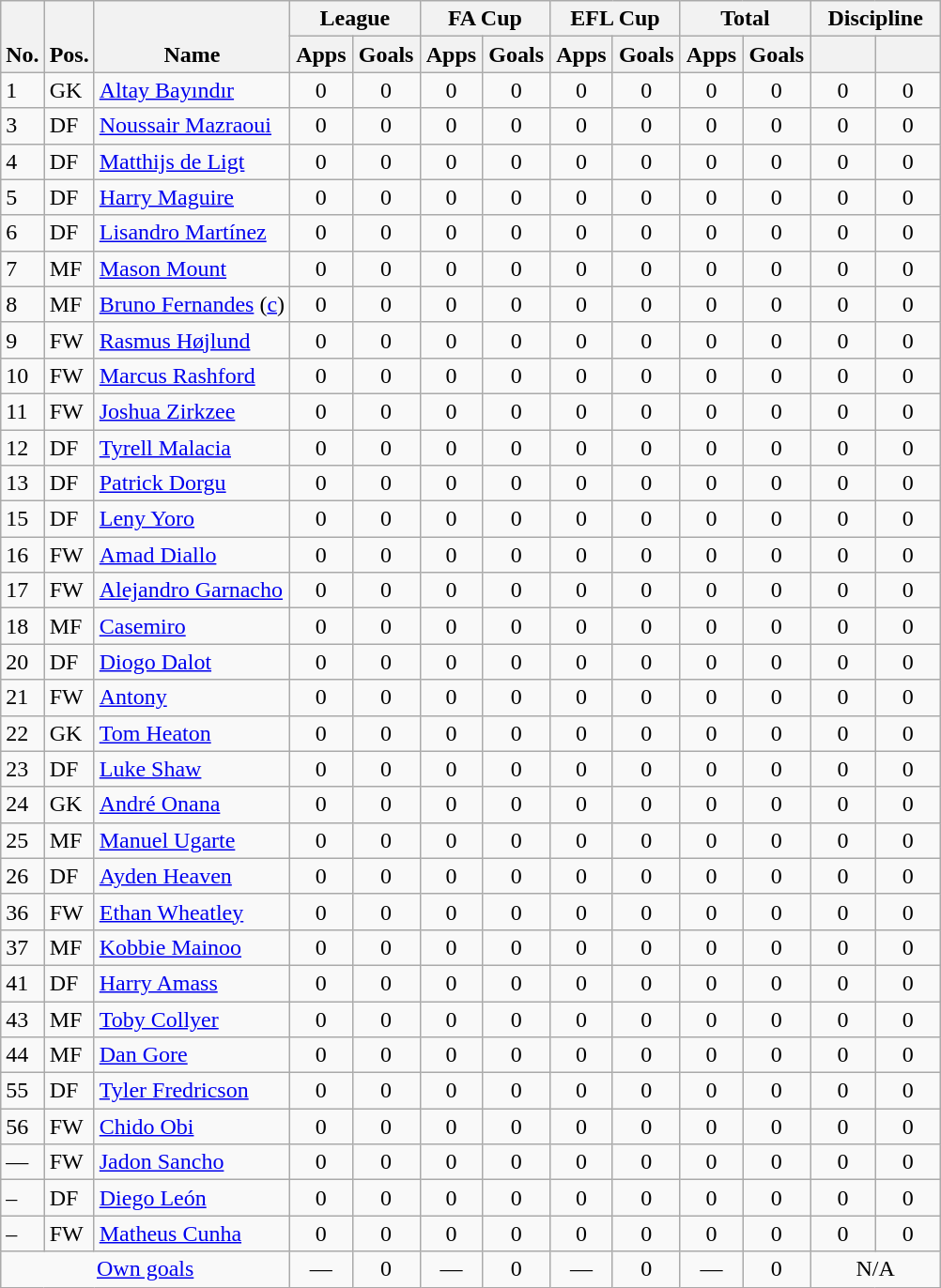<table class="wikitable" style="text-align:center">
<tr>
<th rowspan="2" valign="bottom">No.</th>
<th rowspan="2" valign="bottom">Pos.</th>
<th rowspan="2" valign="bottom">Name</th>
<th colspan="2" width="85">League</th>
<th colspan="2" width="85">FA Cup</th>
<th colspan="2" width="85">EFL Cup</th>
<th colspan="2" width="85">Total</th>
<th colspan="2" width="85">Discipline</th>
</tr>
<tr>
<th>Apps</th>
<th>Goals</th>
<th>Apps</th>
<th>Goals</th>
<th>Apps</th>
<th>Goals</th>
<th>Apps</th>
<th>Goals</th>
<th></th>
<th></th>
</tr>
<tr>
<td align="left">1</td>
<td align="left">GK</td>
<td align="left"> <a href='#'>Altay Bayındır</a></td>
<td>0</td>
<td>0</td>
<td>0</td>
<td>0</td>
<td>0</td>
<td>0</td>
<td>0</td>
<td>0</td>
<td>0</td>
<td>0</td>
</tr>
<tr>
<td align="left">3</td>
<td align="left">DF</td>
<td align="left"> <a href='#'>Noussair Mazraoui</a></td>
<td>0</td>
<td>0</td>
<td>0</td>
<td>0</td>
<td>0</td>
<td>0</td>
<td>0</td>
<td>0</td>
<td>0</td>
<td>0</td>
</tr>
<tr>
<td align="left">4</td>
<td align="left">DF</td>
<td align="left"> <a href='#'>Matthijs de Ligt</a></td>
<td>0</td>
<td>0</td>
<td>0</td>
<td>0</td>
<td>0</td>
<td>0</td>
<td>0</td>
<td>0</td>
<td>0</td>
<td>0</td>
</tr>
<tr>
<td align="left">5</td>
<td align="left">DF</td>
<td align="left"> <a href='#'>Harry Maguire</a></td>
<td>0</td>
<td>0</td>
<td>0</td>
<td>0</td>
<td>0</td>
<td>0</td>
<td>0</td>
<td>0</td>
<td>0</td>
<td>0</td>
</tr>
<tr>
<td align="left">6</td>
<td align="left">DF</td>
<td align="left"> <a href='#'>Lisandro Martínez</a></td>
<td>0</td>
<td>0</td>
<td>0</td>
<td>0</td>
<td>0</td>
<td>0</td>
<td>0</td>
<td>0</td>
<td>0</td>
<td>0</td>
</tr>
<tr>
<td align="left">7</td>
<td align="left">MF</td>
<td align="left"> <a href='#'>Mason Mount</a></td>
<td>0</td>
<td>0</td>
<td>0</td>
<td>0</td>
<td>0</td>
<td>0</td>
<td>0</td>
<td>0</td>
<td>0</td>
<td>0</td>
</tr>
<tr>
<td align="left">8</td>
<td align="left">MF</td>
<td align="left"> <a href='#'>Bruno Fernandes</a> (<a href='#'>c</a>)</td>
<td>0</td>
<td>0</td>
<td>0</td>
<td>0</td>
<td>0</td>
<td>0</td>
<td>0</td>
<td>0</td>
<td>0</td>
<td>0</td>
</tr>
<tr>
<td align="left">9</td>
<td align="left">FW</td>
<td align="left"> <a href='#'>Rasmus Højlund</a></td>
<td>0</td>
<td>0</td>
<td>0</td>
<td>0</td>
<td>0</td>
<td>0</td>
<td>0</td>
<td>0</td>
<td>0</td>
<td>0</td>
</tr>
<tr>
<td align="left">10</td>
<td align="left">FW</td>
<td align="left"> <a href='#'>Marcus Rashford</a></td>
<td>0</td>
<td>0</td>
<td>0</td>
<td>0</td>
<td>0</td>
<td>0</td>
<td>0</td>
<td>0</td>
<td>0</td>
<td>0</td>
</tr>
<tr>
<td align="left">11</td>
<td align="left">FW</td>
<td align="left"> <a href='#'>Joshua Zirkzee</a></td>
<td>0</td>
<td>0</td>
<td>0</td>
<td>0</td>
<td>0</td>
<td>0</td>
<td>0</td>
<td>0</td>
<td>0</td>
<td>0</td>
</tr>
<tr>
<td align="left">12</td>
<td align="left">DF</td>
<td align="left"> <a href='#'>Tyrell Malacia</a></td>
<td>0</td>
<td>0</td>
<td>0</td>
<td>0</td>
<td>0</td>
<td>0</td>
<td>0</td>
<td>0</td>
<td>0</td>
<td>0</td>
</tr>
<tr>
<td align="left">13</td>
<td align="left">DF</td>
<td align="left"> <a href='#'>Patrick Dorgu</a></td>
<td>0</td>
<td>0</td>
<td>0</td>
<td>0</td>
<td>0</td>
<td>0</td>
<td>0</td>
<td>0</td>
<td>0</td>
<td>0</td>
</tr>
<tr>
<td align="left">15</td>
<td align="left">DF</td>
<td align="left"> <a href='#'>Leny Yoro</a></td>
<td>0</td>
<td>0</td>
<td>0</td>
<td>0</td>
<td>0</td>
<td>0</td>
<td>0</td>
<td>0</td>
<td>0</td>
<td>0</td>
</tr>
<tr>
<td align="left">16</td>
<td align="left">FW</td>
<td align="left"> <a href='#'>Amad Diallo</a></td>
<td>0</td>
<td>0</td>
<td>0</td>
<td>0</td>
<td>0</td>
<td>0</td>
<td>0</td>
<td>0</td>
<td>0</td>
<td>0</td>
</tr>
<tr>
<td align="left">17</td>
<td align="left">FW</td>
<td align="left"> <a href='#'>Alejandro Garnacho</a></td>
<td>0</td>
<td>0</td>
<td>0</td>
<td>0</td>
<td>0</td>
<td>0</td>
<td>0</td>
<td>0</td>
<td>0</td>
<td>0</td>
</tr>
<tr>
<td align="left">18</td>
<td align="left">MF</td>
<td align="left"> <a href='#'>Casemiro</a></td>
<td>0</td>
<td>0</td>
<td>0</td>
<td>0</td>
<td>0</td>
<td>0</td>
<td>0</td>
<td>0</td>
<td>0</td>
<td>0</td>
</tr>
<tr>
<td align="left">20</td>
<td align="left">DF</td>
<td align="left"> <a href='#'>Diogo Dalot</a></td>
<td>0</td>
<td>0</td>
<td>0</td>
<td>0</td>
<td>0</td>
<td>0</td>
<td>0</td>
<td>0</td>
<td>0</td>
<td>0</td>
</tr>
<tr>
<td align="left">21</td>
<td align="left">FW</td>
<td align="left"> <a href='#'>Antony</a></td>
<td>0</td>
<td>0</td>
<td>0</td>
<td>0</td>
<td>0</td>
<td>0</td>
<td>0</td>
<td>0</td>
<td>0</td>
<td>0</td>
</tr>
<tr>
<td align="left">22</td>
<td align="left">GK</td>
<td align="left"> <a href='#'>Tom Heaton</a></td>
<td>0</td>
<td>0</td>
<td>0</td>
<td>0</td>
<td>0</td>
<td>0</td>
<td>0</td>
<td>0</td>
<td>0</td>
<td>0</td>
</tr>
<tr>
<td align="left">23</td>
<td align="left">DF</td>
<td align="left"> <a href='#'>Luke Shaw</a></td>
<td>0</td>
<td>0</td>
<td>0</td>
<td>0</td>
<td>0</td>
<td>0</td>
<td>0</td>
<td>0</td>
<td>0</td>
<td>0</td>
</tr>
<tr>
<td align="left">24</td>
<td align="left">GK</td>
<td align="left"> <a href='#'>André Onana</a></td>
<td>0</td>
<td>0</td>
<td>0</td>
<td>0</td>
<td>0</td>
<td>0</td>
<td>0</td>
<td>0</td>
<td>0</td>
<td>0</td>
</tr>
<tr>
<td align="left">25</td>
<td align="left">MF</td>
<td align="left"> <a href='#'>Manuel Ugarte</a></td>
<td>0</td>
<td>0</td>
<td>0</td>
<td>0</td>
<td>0</td>
<td>0</td>
<td>0</td>
<td>0</td>
<td>0</td>
<td>0</td>
</tr>
<tr>
<td align="left">26</td>
<td align="left">DF</td>
<td align="left"> <a href='#'>Ayden Heaven</a></td>
<td>0</td>
<td>0</td>
<td>0</td>
<td>0</td>
<td>0</td>
<td>0</td>
<td>0</td>
<td>0</td>
<td>0</td>
<td>0</td>
</tr>
<tr>
<td align="left">36</td>
<td align="left">FW</td>
<td align="left"> <a href='#'>Ethan Wheatley</a></td>
<td>0</td>
<td>0</td>
<td>0</td>
<td>0</td>
<td>0</td>
<td>0</td>
<td>0</td>
<td>0</td>
<td>0</td>
<td>0</td>
</tr>
<tr>
<td align="left">37</td>
<td align="left">MF</td>
<td align="left"> <a href='#'>Kobbie Mainoo</a></td>
<td>0</td>
<td>0</td>
<td>0</td>
<td>0</td>
<td>0</td>
<td>0</td>
<td>0</td>
<td>0</td>
<td>0</td>
<td>0</td>
</tr>
<tr>
<td align="left">41</td>
<td align="left">DF</td>
<td align="left"> <a href='#'>Harry Amass</a></td>
<td>0</td>
<td>0</td>
<td>0</td>
<td>0</td>
<td>0</td>
<td>0</td>
<td>0</td>
<td>0</td>
<td>0</td>
<td>0</td>
</tr>
<tr>
<td align="left">43</td>
<td align="left">MF</td>
<td align="left"> <a href='#'>Toby Collyer</a></td>
<td>0</td>
<td>0</td>
<td>0</td>
<td>0</td>
<td>0</td>
<td>0</td>
<td>0</td>
<td>0</td>
<td>0</td>
<td>0</td>
</tr>
<tr>
<td align="left">44</td>
<td align="left">MF</td>
<td align="left"> <a href='#'>Dan Gore</a></td>
<td>0</td>
<td>0</td>
<td>0</td>
<td>0</td>
<td>0</td>
<td>0</td>
<td>0</td>
<td>0</td>
<td>0</td>
<td>0</td>
</tr>
<tr>
<td align="left">55</td>
<td align="left">DF</td>
<td align="left"> <a href='#'>Tyler Fredricson</a></td>
<td>0</td>
<td>0</td>
<td>0</td>
<td>0</td>
<td>0</td>
<td>0</td>
<td>0</td>
<td>0</td>
<td>0</td>
<td>0</td>
</tr>
<tr>
<td align="left">56</td>
<td align="left">FW</td>
<td align="left"> <a href='#'>Chido Obi</a></td>
<td>0</td>
<td>0</td>
<td>0</td>
<td>0</td>
<td>0</td>
<td>0</td>
<td>0</td>
<td>0</td>
<td>0</td>
<td>0</td>
</tr>
<tr>
<td align="left">—</td>
<td align="left">FW</td>
<td align="left"> <a href='#'>Jadon Sancho</a></td>
<td>0</td>
<td>0</td>
<td>0</td>
<td>0</td>
<td>0</td>
<td>0</td>
<td>0</td>
<td>0</td>
<td>0</td>
<td>0</td>
</tr>
<tr>
<td align="left">–</td>
<td align="left">DF</td>
<td align="left"> <a href='#'>Diego León</a></td>
<td>0</td>
<td>0</td>
<td>0</td>
<td>0</td>
<td>0</td>
<td>0</td>
<td>0</td>
<td>0</td>
<td>0</td>
<td>0</td>
</tr>
<tr>
<td align="left">–</td>
<td align="left">FW</td>
<td align="left"> <a href='#'>Matheus Cunha</a></td>
<td>0</td>
<td>0</td>
<td>0</td>
<td>0</td>
<td>0</td>
<td>0</td>
<td>0</td>
<td>0</td>
<td>0</td>
<td>0</td>
</tr>
<tr>
<td colspan="3" align="center"><a href='#'>Own goals</a></td>
<td>—</td>
<td>0</td>
<td>—</td>
<td>0</td>
<td>—</td>
<td>0</td>
<td>—</td>
<td>0</td>
<td colspan=2>N/A</td>
</tr>
</table>
